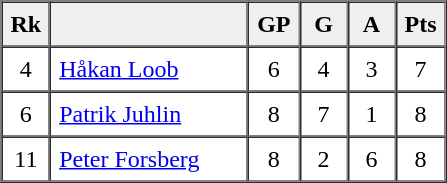<table border=1 cellpadding=5 cellspacing=0>
<tr>
<th bgcolor="#efefef" width="20">Rk</th>
<th bgcolor="#efefef" width="120"></th>
<th bgcolor="#efefef" width="20">GP</th>
<th bgcolor="#efefef" width="20">G</th>
<th bgcolor="#efefef" width="20">A</th>
<th bgcolor="#efefef" width="20">Pts</th>
</tr>
<tr align=center>
<td>4</td>
<td align=left><a href='#'>Håkan Loob</a></td>
<td>6</td>
<td>4</td>
<td>3</td>
<td>7</td>
</tr>
<tr align=center>
<td>6</td>
<td align=left><a href='#'>Patrik Juhlin</a></td>
<td>8</td>
<td>7</td>
<td>1</td>
<td>8</td>
</tr>
<tr align=center>
<td>11</td>
<td align=left><a href='#'>Peter Forsberg</a></td>
<td>8</td>
<td>2</td>
<td>6</td>
<td>8</td>
</tr>
</table>
